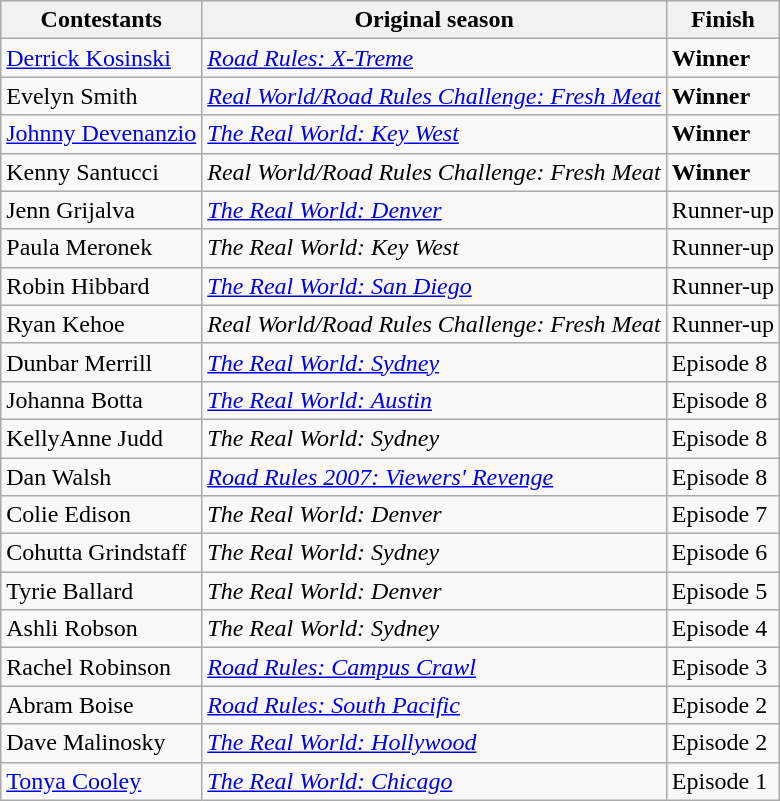<table class="wikitable sortable">
<tr>
<th>Contestants</th>
<th>Original season</th>
<th>Finish</th>
</tr>
<tr>
<td nowrap><a href='#'>Derrick Kosinski</a></td>
<td nowrap><em><a href='#'>Road Rules: X-Treme</a></em></td>
<td nowrap><strong>Winner</strong></td>
</tr>
<tr>
<td nowrap>Evelyn Smith</td>
<td nowrap><em><a href='#'>Real World/Road Rules Challenge: Fresh Meat</a></em></td>
<td><strong>Winner</strong></td>
</tr>
<tr>
<td nowrap><a href='#'>Johnny Devenanzio</a></td>
<td nowrap><em><a href='#'>The Real World: Key West</a></em></td>
<td><strong>Winner</strong></td>
</tr>
<tr>
<td nowrap>Kenny Santucci</td>
<td><em>Real World/Road Rules Challenge: Fresh Meat</em></td>
<td><strong>Winner</strong></td>
</tr>
<tr>
<td nowrap>Jenn Grijalva</td>
<td nowrap><em><a href='#'>The Real World: Denver</a></em></td>
<td nowrap>Runner-up</td>
</tr>
<tr>
<td nowrap>Paula Meronek</td>
<td nowrap><em>The Real World: Key West</em></td>
<td>Runner-up</td>
</tr>
<tr>
<td nowrap>Robin Hibbard</td>
<td nowrap><em><a href='#'>The Real World: San Diego</a></em></td>
<td>Runner-up</td>
</tr>
<tr>
<td nowrap>Ryan Kehoe</td>
<td><em>Real World/Road Rules Challenge: Fresh Meat</em></td>
<td>Runner-up</td>
</tr>
<tr>
<td nowrap>Dunbar Merrill</td>
<td nowrap><em><a href='#'>The Real World: Sydney</a></em></td>
<td nowrap>Episode 8</td>
</tr>
<tr>
<td nowrap>Johanna Botta</td>
<td nowrap><em><a href='#'>The Real World: Austin</a></em></td>
<td>Episode 8</td>
</tr>
<tr>
<td nowrap>KellyAnne Judd</td>
<td><em>The Real World: Sydney</em></td>
<td>Episode 8</td>
</tr>
<tr>
<td nowrap>Dan Walsh</td>
<td nowrap><em><a href='#'>Road Rules 2007: Viewers' Revenge</a></em></td>
<td>Episode 8</td>
</tr>
<tr>
<td nowrap>Colie Edison</td>
<td><em>The Real World: Denver</em></td>
<td nowrap>Episode 7</td>
</tr>
<tr>
<td nowrap>Cohutta Grindstaff</td>
<td><em>The Real World: Sydney</em></td>
<td nowrap>Episode 6</td>
</tr>
<tr>
<td nowrap>Tyrie Ballard</td>
<td><em>The Real World: Denver</em></td>
<td nowrap>Episode 5</td>
</tr>
<tr>
<td nowrap>Ashli Robson</td>
<td><em>The Real World: Sydney</em></td>
<td nowrap>Episode 4</td>
</tr>
<tr>
<td nowrap>Rachel Robinson</td>
<td nowrap><em><a href='#'>Road Rules: Campus Crawl</a></em></td>
<td nowrap>Episode 3</td>
</tr>
<tr>
<td nowrap>Abram Boise</td>
<td nowrap><em><a href='#'>Road Rules: South Pacific</a></em></td>
<td nowrap>Episode 2</td>
</tr>
<tr>
<td nowrap>Dave Malinosky</td>
<td nowrap><em><a href='#'>The Real World: Hollywood</a></em></td>
<td nowrap>Episode 2</td>
</tr>
<tr>
<td nowrap><a href='#'>Tonya Cooley</a></td>
<td nowrap><em><a href='#'>The Real World: Chicago</a></em></td>
<td nowrap>Episode 1</td>
</tr>
</table>
